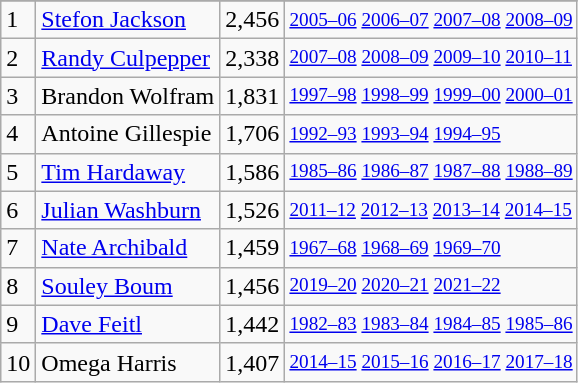<table class="wikitable">
<tr>
</tr>
<tr>
<td>1</td>
<td><a href='#'>Stefon Jackson</a></td>
<td>2,456</td>
<td style="font-size:80%;"><a href='#'>2005–06</a> <a href='#'>2006–07</a> <a href='#'>2007–08</a> <a href='#'>2008–09</a></td>
</tr>
<tr>
<td>2</td>
<td><a href='#'>Randy Culpepper</a></td>
<td>2,338</td>
<td style="font-size:80%;"><a href='#'>2007–08</a> <a href='#'>2008–09</a> <a href='#'>2009–10</a> <a href='#'>2010–11</a></td>
</tr>
<tr>
<td>3</td>
<td>Brandon Wolfram</td>
<td>1,831</td>
<td style="font-size:80%;"><a href='#'>1997–98</a> <a href='#'>1998–99</a> <a href='#'>1999–00</a> <a href='#'>2000–01</a></td>
</tr>
<tr>
<td>4</td>
<td>Antoine Gillespie</td>
<td>1,706</td>
<td style="font-size:80%;"><a href='#'>1992–93</a> <a href='#'>1993–94</a> <a href='#'>1994–95</a></td>
</tr>
<tr>
<td>5</td>
<td><a href='#'>Tim Hardaway</a></td>
<td>1,586</td>
<td style="font-size:80%;"><a href='#'>1985–86</a> <a href='#'>1986–87</a> <a href='#'>1987–88</a> <a href='#'>1988–89</a></td>
</tr>
<tr>
<td>6</td>
<td><a href='#'>Julian Washburn</a></td>
<td>1,526</td>
<td style="font-size:80%;"><a href='#'>2011–12</a> <a href='#'>2012–13</a> <a href='#'>2013–14</a> <a href='#'>2014–15</a></td>
</tr>
<tr>
<td>7</td>
<td><a href='#'>Nate Archibald</a></td>
<td>1,459</td>
<td style="font-size:80%;"><a href='#'>1967–68</a> <a href='#'>1968–69</a> <a href='#'>1969–70</a></td>
</tr>
<tr>
<td>8</td>
<td><a href='#'>Souley Boum</a></td>
<td>1,456</td>
<td style="font-size:80%;"><a href='#'>2019–20</a> <a href='#'>2020–21</a> <a href='#'>2021–22</a></td>
</tr>
<tr>
<td>9</td>
<td><a href='#'>Dave Feitl</a></td>
<td>1,442</td>
<td style="font-size:80%;"><a href='#'>1982–83</a> <a href='#'>1983–84</a> <a href='#'>1984–85</a> <a href='#'>1985–86</a></td>
</tr>
<tr>
<td>10</td>
<td>Omega Harris</td>
<td>1,407</td>
<td style="font-size:80%;"><a href='#'>2014–15</a> <a href='#'>2015–16</a> <a href='#'>2016–17</a> <a href='#'>2017–18</a></td>
</tr>
</table>
